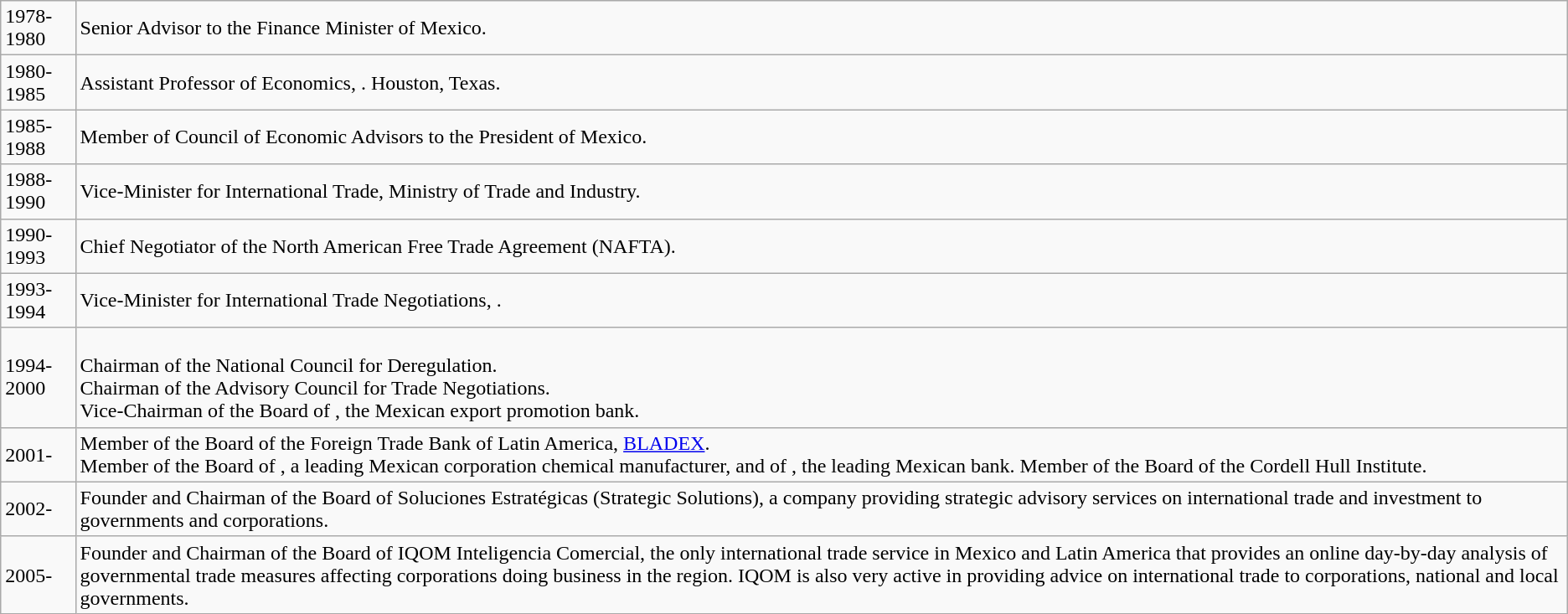<table class="wikitable">
<tr>
<td>1978-1980</td>
<td>Senior Advisor to the Finance Minister of Mexico.</td>
</tr>
<tr>
<td>1980-1985</td>
<td>Assistant Professor of Economics, . Houston, Texas.</td>
</tr>
<tr>
<td>1985-1988</td>
<td>Member of Council of Economic Advisors to the President of Mexico.</td>
</tr>
<tr>
<td>1988-1990</td>
<td>Vice-Minister for International Trade, Ministry of Trade and Industry.</td>
</tr>
<tr>
<td>1990-1993</td>
<td>Chief Negotiator of the North American Free Trade Agreement (NAFTA).</td>
</tr>
<tr>
<td>1993-1994</td>
<td>Vice-Minister for International Trade Negotiations, .</td>
</tr>
<tr>
<td>1994-2000</td>
<td><br>Chairman of the National Council for Deregulation.<br>Chairman of the Advisory Council for Trade Negotiations.<br>Vice-Chairman of the Board of , the Mexican export promotion bank. </td>
</tr>
<tr>
<td>2001-</td>
<td>Member of the Board of the Foreign Trade Bank of Latin America, <a href='#'>BLADEX</a>.<br>Member of the Board of , a leading Mexican corporation chemical manufacturer, and of , the leading Mexican bank.
Member of the Board of the Cordell Hull Institute.</td>
</tr>
<tr>
<td>2002-</td>
<td>Founder and Chairman of the Board of Soluciones Estratégicas (Strategic Solutions), a company providing strategic advisory services on international trade and investment to governments and corporations.</td>
</tr>
<tr>
<td>2005-</td>
<td>Founder and Chairman of the Board of IQOM Inteligencia Comercial, the only international trade service in Mexico and Latin America that provides an online day-by-day analysis of governmental trade measures affecting corporations doing business in the region. IQOM is also very active in providing advice on international trade to corporations, national and local governments.</td>
</tr>
</table>
